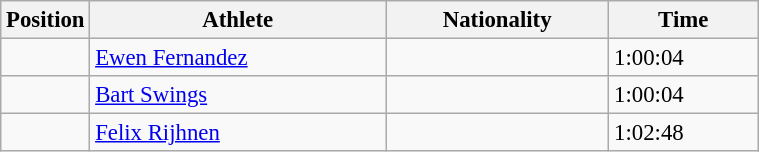<table class="wikitable sortable" border="1"  style="font-size:95%;" width=40%>
<tr>
<th width="10%">Position</th>
<th width="40%">Athlete</th>
<th width="30%">Nationality</th>
<th width="20%">Time</th>
</tr>
<tr>
<td></td>
<td><a href='#'>Ewen Fernandez</a></td>
<td></td>
<td>1:00:04</td>
</tr>
<tr>
<td></td>
<td><a href='#'>Bart Swings</a></td>
<td></td>
<td>1:00:04</td>
</tr>
<tr>
<td></td>
<td><a href='#'>Felix Rijhnen</a></td>
<td></td>
<td>1:02:48</td>
</tr>
</table>
